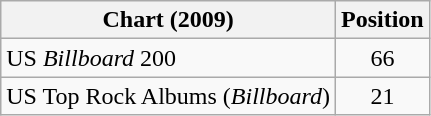<table class="wikitable sortable">
<tr>
<th scope="col">Chart (2009)</th>
<th scope="col">Position</th>
</tr>
<tr>
<td>US <em>Billboard</em> 200</td>
<td style="text-align:center;">66</td>
</tr>
<tr>
<td>US Top Rock Albums (<em>Billboard</em>)</td>
<td style="text-align:center;">21</td>
</tr>
</table>
